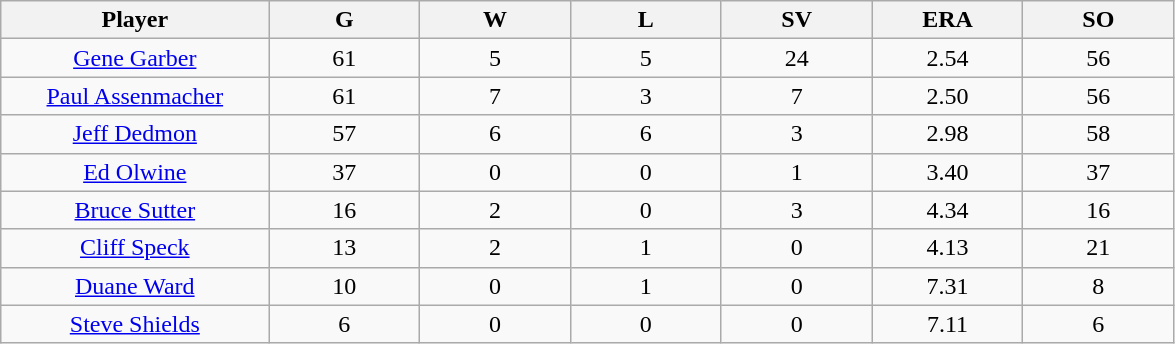<table class="wikitable sortable">
<tr>
<th bgcolor="#DDDDFF" width="16%">Player</th>
<th bgcolor="#DDDDFF" width="9%">G</th>
<th bgcolor="#DDDDFF" width="9%">W</th>
<th bgcolor="#DDDDFF" width="9%">L</th>
<th bgcolor="#DDDDFF" width="9%">SV</th>
<th bgcolor="#DDDDFF" width="9%">ERA</th>
<th bgcolor="#DDDDFF" width="9%">SO</th>
</tr>
<tr align="center">
<td><a href='#'>Gene Garber</a></td>
<td>61</td>
<td>5</td>
<td>5</td>
<td>24</td>
<td>2.54</td>
<td>56</td>
</tr>
<tr align=center>
<td><a href='#'>Paul Assenmacher</a></td>
<td>61</td>
<td>7</td>
<td>3</td>
<td>7</td>
<td>2.50</td>
<td>56</td>
</tr>
<tr align=center>
<td><a href='#'>Jeff Dedmon</a></td>
<td>57</td>
<td>6</td>
<td>6</td>
<td>3</td>
<td>2.98</td>
<td>58</td>
</tr>
<tr align=center>
<td><a href='#'>Ed Olwine</a></td>
<td>37</td>
<td>0</td>
<td>0</td>
<td>1</td>
<td>3.40</td>
<td>37</td>
</tr>
<tr align=center>
<td><a href='#'>Bruce Sutter</a></td>
<td>16</td>
<td>2</td>
<td>0</td>
<td>3</td>
<td>4.34</td>
<td>16</td>
</tr>
<tr align=center>
<td><a href='#'>Cliff Speck</a></td>
<td>13</td>
<td>2</td>
<td>1</td>
<td>0</td>
<td>4.13</td>
<td>21</td>
</tr>
<tr align=center>
<td><a href='#'>Duane Ward</a></td>
<td>10</td>
<td>0</td>
<td>1</td>
<td>0</td>
<td>7.31</td>
<td>8</td>
</tr>
<tr align=center>
<td><a href='#'>Steve Shields</a></td>
<td>6</td>
<td>0</td>
<td>0</td>
<td>0</td>
<td>7.11</td>
<td>6</td>
</tr>
</table>
